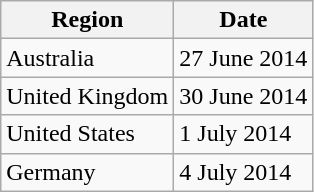<table class="wikitable">
<tr>
<th>Region</th>
<th>Date</th>
</tr>
<tr>
<td>Australia</td>
<td>27 June 2014</td>
</tr>
<tr>
<td>United Kingdom</td>
<td>30 June 2014</td>
</tr>
<tr>
<td>United States</td>
<td>1 July 2014</td>
</tr>
<tr>
<td>Germany</td>
<td>4 July 2014</td>
</tr>
</table>
